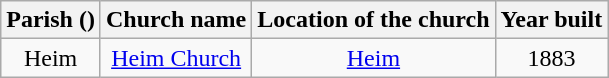<table class="wikitable" style="text-align:center">
<tr>
<th>Parish ()</th>
<th>Church name</th>
<th>Location of the church</th>
<th>Year built</th>
</tr>
<tr>
<td>Heim</td>
<td><a href='#'>Heim Church</a></td>
<td><a href='#'>Heim</a></td>
<td>1883</td>
</tr>
</table>
